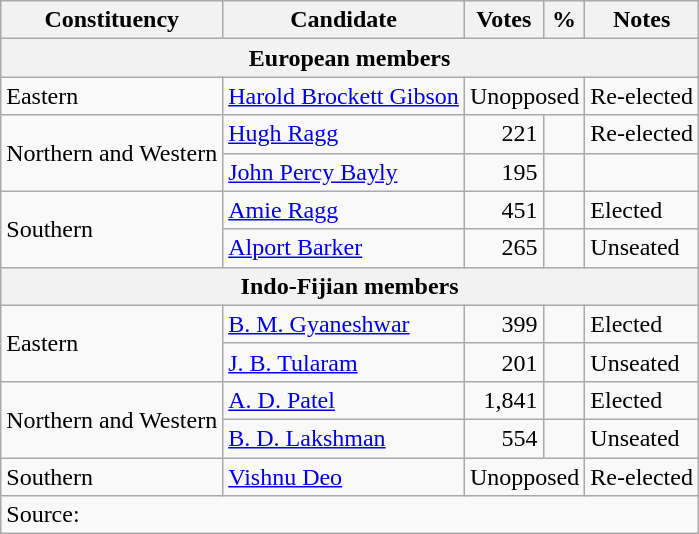<table class=wikitable style=text-align:right>
<tr>
<th>Constituency</th>
<th>Candidate</th>
<th>Votes</th>
<th>%</th>
<th>Notes</th>
</tr>
<tr>
<th colspan=5>European members</th>
</tr>
<tr>
<td align=left>Eastern</td>
<td align=left><a href='#'>Harold Brockett Gibson</a></td>
<td colspan=2 align=center>Unopposed</td>
<td align=left>Re-elected</td>
</tr>
<tr>
<td align=left rowspan=2>Northern and Western</td>
<td align=left><a href='#'>Hugh Ragg</a></td>
<td>221</td>
<td></td>
<td align=left>Re-elected</td>
</tr>
<tr>
<td align=left><a href='#'>John Percy Bayly</a></td>
<td>195</td>
<td></td>
<td></td>
</tr>
<tr>
<td align=left rowspan=2>Southern</td>
<td align=left><a href='#'>Amie Ragg</a></td>
<td>451</td>
<td></td>
<td align=left>Elected</td>
</tr>
<tr>
<td align=left><a href='#'>Alport Barker</a></td>
<td>265</td>
<td></td>
<td align=left>Unseated</td>
</tr>
<tr>
<th colspan=5>Indo-Fijian members</th>
</tr>
<tr>
<td align=left rowspan=2>Eastern</td>
<td align=left><a href='#'>B. M. Gyaneshwar</a></td>
<td>399</td>
<td></td>
<td align=left>Elected</td>
</tr>
<tr>
<td align=left><a href='#'>J. B. Tularam</a></td>
<td>201</td>
<td></td>
<td align=left>Unseated</td>
</tr>
<tr>
<td align=left rowspan=2>Northern and Western</td>
<td align=left><a href='#'>A. D. Patel</a></td>
<td>1,841</td>
<td></td>
<td align=left>Elected</td>
</tr>
<tr>
<td align=left><a href='#'>B. D. Lakshman</a></td>
<td>554</td>
<td></td>
<td align=left>Unseated</td>
</tr>
<tr>
<td align=left>Southern</td>
<td align=left><a href='#'>Vishnu Deo</a></td>
<td align=center colspan=2>Unopposed</td>
<td align=left>Re-elected</td>
</tr>
<tr>
<td align=left colspan=5>Source: </td>
</tr>
</table>
